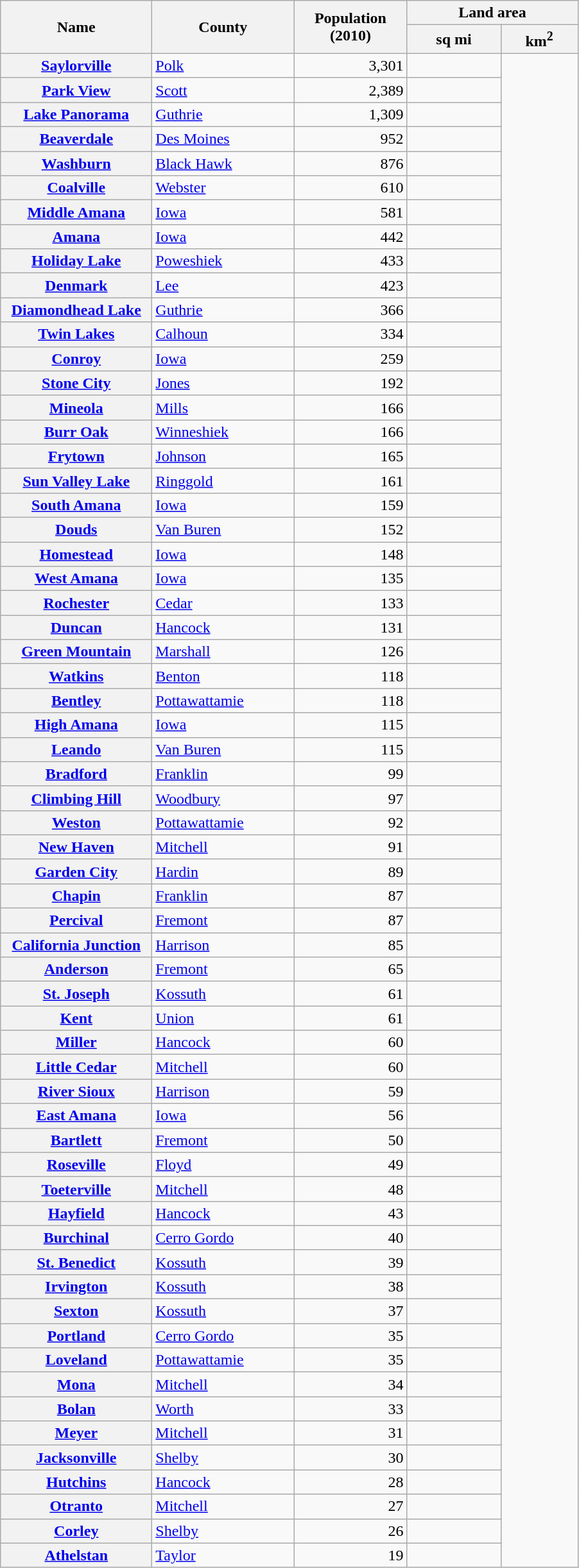<table class="wikitable plainrowheaders sortable" style="font-size:100%;">
<tr>
<th scope="col" width="150" rowspan=2>Name</th>
<th scope="col" width="140" rowspan=2>County</th>
<th scope="col" width="110" rowspan=2>Population (2010)</th>
<th scope="col" width="170" colspan=2>Land area</th>
</tr>
<tr>
<th>sq mi</th>
<th>km<sup>2</sup></th>
</tr>
<tr>
<th scope="row"><a href='#'>Saylorville</a></th>
<td><a href='#'>Polk</a></td>
<td align=right>3,301</td>
<td></td>
</tr>
<tr>
<th scope="row"><a href='#'>Park View</a></th>
<td><a href='#'>Scott</a></td>
<td align=right>2,389</td>
<td></td>
</tr>
<tr>
<th scope="row"><a href='#'>Lake Panorama</a></th>
<td><a href='#'>Guthrie</a></td>
<td align=right>1,309</td>
<td></td>
</tr>
<tr>
<th scope="row"><a href='#'>Beaverdale</a></th>
<td><a href='#'>Des Moines</a></td>
<td align=right>952</td>
<td></td>
</tr>
<tr>
<th scope="row"><a href='#'>Washburn</a></th>
<td><a href='#'>Black Hawk</a></td>
<td align=right>876</td>
<td></td>
</tr>
<tr>
<th scope="row"><a href='#'>Coalville</a></th>
<td><a href='#'>Webster</a></td>
<td align=right>610</td>
<td></td>
</tr>
<tr>
<th scope="row"><a href='#'>Middle Amana</a></th>
<td><a href='#'>Iowa</a></td>
<td align=right>581</td>
<td></td>
</tr>
<tr>
<th scope="row"><a href='#'>Amana</a></th>
<td><a href='#'>Iowa</a></td>
<td align=right>442</td>
<td></td>
</tr>
<tr>
<th scope="row"><a href='#'>Holiday Lake</a></th>
<td><a href='#'>Poweshiek</a></td>
<td align=right>433</td>
<td></td>
</tr>
<tr>
<th scope="row"><a href='#'>Denmark</a></th>
<td><a href='#'>Lee</a></td>
<td align=right>423</td>
<td></td>
</tr>
<tr>
<th scope="row"><a href='#'>Diamondhead Lake</a></th>
<td><a href='#'>Guthrie</a></td>
<td align=right>366</td>
<td></td>
</tr>
<tr>
<th scope="row"><a href='#'>Twin Lakes</a></th>
<td><a href='#'>Calhoun</a></td>
<td align=right>334</td>
<td></td>
</tr>
<tr>
<th scope="row"><a href='#'>Conroy</a></th>
<td><a href='#'>Iowa</a></td>
<td align=right>259</td>
<td></td>
</tr>
<tr>
<th scope="row"><a href='#'>Stone City</a></th>
<td><a href='#'>Jones</a></td>
<td align=right>192</td>
<td></td>
</tr>
<tr>
<th scope="row"><a href='#'>Mineola</a></th>
<td><a href='#'>Mills</a></td>
<td align=right>166</td>
<td></td>
</tr>
<tr>
<th scope="row"><a href='#'>Burr Oak</a></th>
<td><a href='#'>Winneshiek</a></td>
<td align=right>166</td>
<td></td>
</tr>
<tr>
<th scope="row"><a href='#'>Frytown</a></th>
<td><a href='#'>Johnson</a></td>
<td align=right>165</td>
<td></td>
</tr>
<tr>
<th scope="row"><a href='#'>Sun Valley Lake</a></th>
<td><a href='#'>Ringgold</a></td>
<td align=right>161</td>
<td></td>
</tr>
<tr>
<th scope="row"><a href='#'>South Amana</a></th>
<td><a href='#'>Iowa</a></td>
<td align=right>159</td>
<td></td>
</tr>
<tr>
<th scope="row"><a href='#'>Douds</a></th>
<td><a href='#'>Van Buren</a></td>
<td align=right>152</td>
<td></td>
</tr>
<tr>
<th scope="row"><a href='#'>Homestead</a></th>
<td><a href='#'>Iowa</a></td>
<td align=right>148</td>
<td></td>
</tr>
<tr>
<th scope="row"><a href='#'>West Amana</a></th>
<td><a href='#'>Iowa</a></td>
<td align=right>135</td>
<td></td>
</tr>
<tr>
<th scope="row"><a href='#'>Rochester</a></th>
<td><a href='#'>Cedar</a></td>
<td align=right>133</td>
<td></td>
</tr>
<tr>
<th scope="row"><a href='#'>Duncan</a></th>
<td><a href='#'>Hancock</a></td>
<td align=right>131</td>
<td></td>
</tr>
<tr>
<th scope="row"><a href='#'>Green Mountain</a></th>
<td><a href='#'>Marshall</a></td>
<td align=right>126</td>
<td></td>
</tr>
<tr>
<th scope="row"><a href='#'>Watkins</a></th>
<td><a href='#'>Benton</a></td>
<td align=right>118</td>
<td></td>
</tr>
<tr>
<th scope="row"><a href='#'>Bentley</a></th>
<td><a href='#'>Pottawattamie</a></td>
<td align=right>118</td>
<td></td>
</tr>
<tr>
<th scope="row"><a href='#'>High Amana</a></th>
<td><a href='#'>Iowa</a></td>
<td align=right>115</td>
<td></td>
</tr>
<tr>
<th scope="row"><a href='#'>Leando</a></th>
<td><a href='#'>Van Buren</a></td>
<td align=right>115</td>
<td></td>
</tr>
<tr>
<th scope="row"><a href='#'>Bradford</a></th>
<td><a href='#'>Franklin</a></td>
<td align=right>99</td>
<td></td>
</tr>
<tr>
<th scope="row"><a href='#'>Climbing Hill</a></th>
<td><a href='#'>Woodbury</a></td>
<td align=right>97</td>
<td></td>
</tr>
<tr>
<th scope="row"><a href='#'>Weston</a></th>
<td><a href='#'>Pottawattamie</a></td>
<td align=right>92</td>
<td></td>
</tr>
<tr>
<th scope="row"><a href='#'>New Haven</a></th>
<td><a href='#'>Mitchell</a></td>
<td align=right>91</td>
<td></td>
</tr>
<tr>
<th scope="row"><a href='#'>Garden City</a></th>
<td><a href='#'>Hardin</a></td>
<td align=right>89</td>
<td></td>
</tr>
<tr>
<th scope="row"><a href='#'>Chapin</a></th>
<td><a href='#'>Franklin</a></td>
<td align=right>87</td>
<td></td>
</tr>
<tr>
<th scope="row"><a href='#'>Percival</a></th>
<td><a href='#'>Fremont</a></td>
<td align=right>87</td>
<td></td>
</tr>
<tr>
<th scope="row"><a href='#'>California Junction</a></th>
<td><a href='#'>Harrison</a></td>
<td align=right>85</td>
<td></td>
</tr>
<tr>
<th scope="row"><a href='#'>Anderson</a></th>
<td><a href='#'>Fremont</a></td>
<td align=right>65</td>
<td></td>
</tr>
<tr>
<th scope="row"><a href='#'>St. Joseph</a></th>
<td><a href='#'>Kossuth</a></td>
<td align=right>61</td>
<td></td>
</tr>
<tr>
<th scope="row"><a href='#'>Kent</a></th>
<td><a href='#'>Union</a></td>
<td align=right>61</td>
<td></td>
</tr>
<tr>
<th scope="row"><a href='#'>Miller</a></th>
<td><a href='#'>Hancock</a></td>
<td align=right>60</td>
<td></td>
</tr>
<tr>
<th scope="row"><a href='#'>Little Cedar</a></th>
<td><a href='#'>Mitchell</a></td>
<td align=right>60</td>
<td></td>
</tr>
<tr>
<th scope="row"><a href='#'>River Sioux</a></th>
<td><a href='#'>Harrison</a></td>
<td align=right>59</td>
<td></td>
</tr>
<tr>
<th scope="row"><a href='#'>East Amana</a></th>
<td><a href='#'>Iowa</a></td>
<td align=right>56</td>
<td></td>
</tr>
<tr>
<th scope="row"><a href='#'>Bartlett</a></th>
<td><a href='#'>Fremont</a></td>
<td align=right>50</td>
<td></td>
</tr>
<tr>
<th scope="row"><a href='#'>Roseville</a></th>
<td><a href='#'>Floyd</a></td>
<td align=right>49</td>
<td></td>
</tr>
<tr>
<th scope="row"><a href='#'>Toeterville</a></th>
<td><a href='#'>Mitchell</a></td>
<td align=right>48</td>
<td></td>
</tr>
<tr>
<th scope="row"><a href='#'>Hayfield</a></th>
<td><a href='#'>Hancock</a></td>
<td align=right>43</td>
<td></td>
</tr>
<tr>
<th scope="row"><a href='#'>Burchinal</a></th>
<td><a href='#'>Cerro Gordo</a></td>
<td align=right>40</td>
<td></td>
</tr>
<tr>
<th scope="row"><a href='#'>St. Benedict</a></th>
<td><a href='#'>Kossuth</a></td>
<td align=right>39</td>
<td></td>
</tr>
<tr>
<th scope="row"><a href='#'>Irvington</a></th>
<td><a href='#'>Kossuth</a></td>
<td align=right>38</td>
<td></td>
</tr>
<tr>
<th scope="row"><a href='#'>Sexton</a></th>
<td><a href='#'>Kossuth</a></td>
<td align=right>37</td>
<td></td>
</tr>
<tr>
<th scope="row"><a href='#'>Portland</a></th>
<td><a href='#'>Cerro Gordo</a></td>
<td align=right>35</td>
<td></td>
</tr>
<tr>
<th scope="row"><a href='#'>Loveland</a></th>
<td><a href='#'>Pottawattamie</a></td>
<td align=right>35</td>
<td></td>
</tr>
<tr>
<th scope="row"><a href='#'>Mona</a></th>
<td><a href='#'>Mitchell</a></td>
<td align=right>34</td>
<td></td>
</tr>
<tr>
<th scope="row"><a href='#'>Bolan</a></th>
<td><a href='#'>Worth</a></td>
<td align=right>33</td>
<td></td>
</tr>
<tr>
<th scope="row"><a href='#'>Meyer</a></th>
<td><a href='#'>Mitchell</a></td>
<td align=right>31</td>
<td></td>
</tr>
<tr>
<th scope="row"><a href='#'>Jacksonville</a></th>
<td><a href='#'>Shelby</a></td>
<td align=right>30</td>
<td></td>
</tr>
<tr>
<th scope="row"><a href='#'>Hutchins</a></th>
<td><a href='#'>Hancock</a></td>
<td align=right>28</td>
<td></td>
</tr>
<tr>
<th scope="row"><a href='#'>Otranto</a></th>
<td><a href='#'>Mitchell</a></td>
<td align=right>27</td>
<td></td>
</tr>
<tr>
<th scope="row"><a href='#'>Corley</a></th>
<td><a href='#'>Shelby</a></td>
<td align=right>26</td>
<td></td>
</tr>
<tr>
<th scope="row"><a href='#'>Athelstan</a></th>
<td><a href='#'>Taylor</a></td>
<td align=right>19</td>
<td></td>
</tr>
</table>
